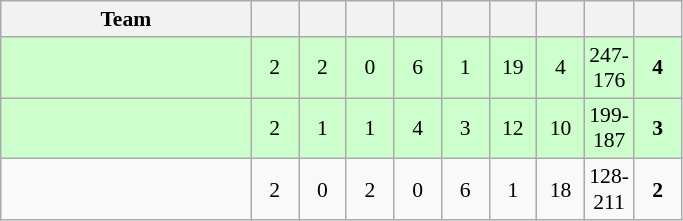<table class="wikitable" style="text-align: center; font-size:90% ">
<tr>
<th width=160>Team</th>
<th width=25></th>
<th width=25></th>
<th width=25></th>
<th width=25></th>
<th width=25></th>
<th width=25></th>
<th width=25></th>
<th width=25></th>
<th width=25></th>
</tr>
<tr bgcolor="ccffcc">
<td align=left></td>
<td>2</td>
<td>2</td>
<td>0</td>
<td>6</td>
<td>1</td>
<td>19</td>
<td>4</td>
<td>247-176</td>
<td><strong>4</strong></td>
</tr>
<tr bgcolor="ccffcc">
<td align=left></td>
<td>2</td>
<td>1</td>
<td>1</td>
<td>4</td>
<td>3</td>
<td>12</td>
<td>10</td>
<td>199-187</td>
<td><strong>3</strong></td>
</tr>
<tr>
<td align=left></td>
<td>2</td>
<td>0</td>
<td>2</td>
<td>0</td>
<td>6</td>
<td>1</td>
<td>18</td>
<td>128-211</td>
<td><strong>2</strong></td>
</tr>
</table>
